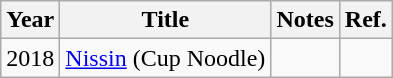<table class="wikitable">
<tr>
<th>Year</th>
<th>Title</th>
<th>Notes</th>
<th>Ref.</th>
</tr>
<tr>
<td>2018</td>
<td><a href='#'>Nissin</a> (Cup Noodle)</td>
<td></td>
<td></td>
</tr>
</table>
